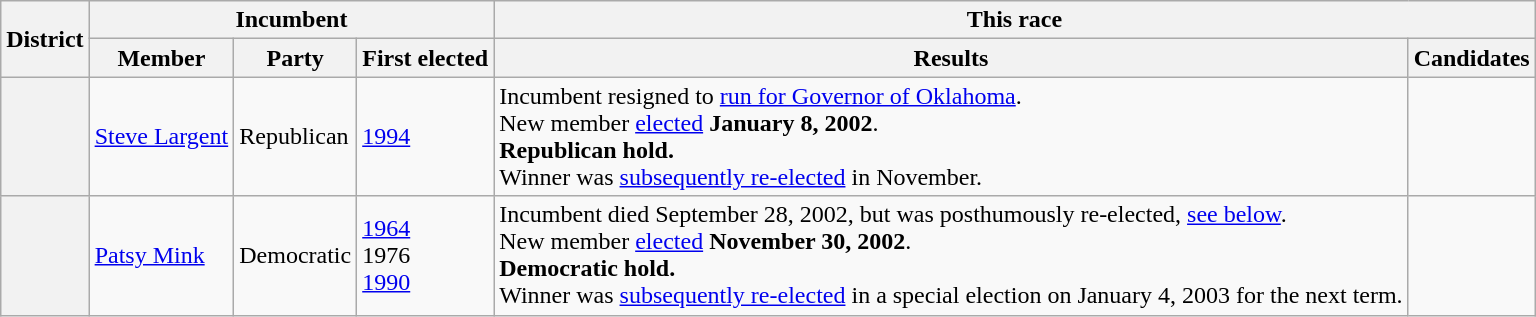<table class=wikitable>
<tr>
<th rowspan=2>District</th>
<th colspan=3>Incumbent</th>
<th colspan=2>This race</th>
</tr>
<tr>
<th>Member</th>
<th>Party</th>
<th>First elected</th>
<th>Results</th>
<th>Candidates</th>
</tr>
<tr>
<th></th>
<td><a href='#'>Steve Largent</a></td>
<td>Republican</td>
<td><a href='#'>1994 </a></td>
<td>Incumbent resigned to <a href='#'>run for Governor of Oklahoma</a>.<br>New member <a href='#'>elected</a> <strong>January 8, 2002</strong>.<br><strong>Republican hold.</strong><br>Winner was <a href='#'>subsequently re-elected</a> in November.</td>
<td nowrap></td>
</tr>
<tr>
<th></th>
<td><a href='#'>Patsy Mink</a></td>
<td>Democratic</td>
<td><a href='#'>1964</a><br>1976 <br><a href='#'>1990 </a></td>
<td>Incumbent died September 28, 2002, but was posthumously re-elected, <a href='#'>see below</a>.<br>New member <a href='#'>elected</a> <strong>November 30, 2002</strong>.<br><strong>Democratic hold.</strong><br>Winner was <a href='#'>subsequently re-elected</a> in a special election on January 4, 2003 for the next term.</td>
<td nowrap></td>
</tr>
</table>
